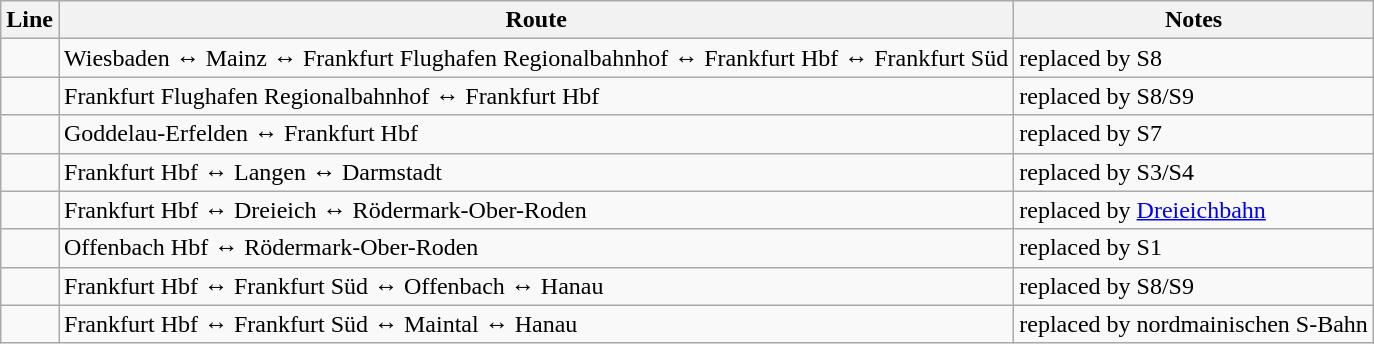<table class="wikitable sortable zebra">
<tr>
<th>Line<br></th>
<th class="unsortable">Route</th>
<th>Notes</th>
</tr>
<tr>
<td align="center"></td>
<td>Wiesbaden ↔ Mainz ↔ Frankfurt Flughafen Regionalbahnhof ↔ Frankfurt Hbf ↔ Frankfurt Süd</td>
<td>replaced by S8</td>
</tr>
<tr>
<td align="center"></td>
<td>Frankfurt Flughafen Regionalbahnhof ↔ Frankfurt Hbf</td>
<td>replaced by S8/S9</td>
</tr>
<tr>
<td align="center"></td>
<td>Goddelau-Erfelden ↔ Frankfurt Hbf</td>
<td>replaced by S7</td>
</tr>
<tr>
<td align="center"></td>
<td>Frankfurt Hbf ↔ Langen ↔ Darmstadt</td>
<td>replaced by S3/S4</td>
</tr>
<tr>
<td align="center"></td>
<td>Frankfurt Hbf ↔ Dreieich ↔ Rödermark-Ober-Roden</td>
<td>replaced by <a href='#'>Dreieichbahn</a></td>
</tr>
<tr>
<td align="center"></td>
<td>Offenbach Hbf ↔ Rödermark-Ober-Roden</td>
<td>replaced by S1</td>
</tr>
<tr>
<td align="center"></td>
<td>Frankfurt Hbf ↔ Frankfurt Süd ↔ Offenbach ↔ Hanau</td>
<td>replaced by S8/S9</td>
</tr>
<tr>
<td align="center"></td>
<td>Frankfurt Hbf ↔ Frankfurt Süd ↔ Maintal ↔ Hanau</td>
<td>replaced by nordmainischen S-Bahn</td>
</tr>
</table>
